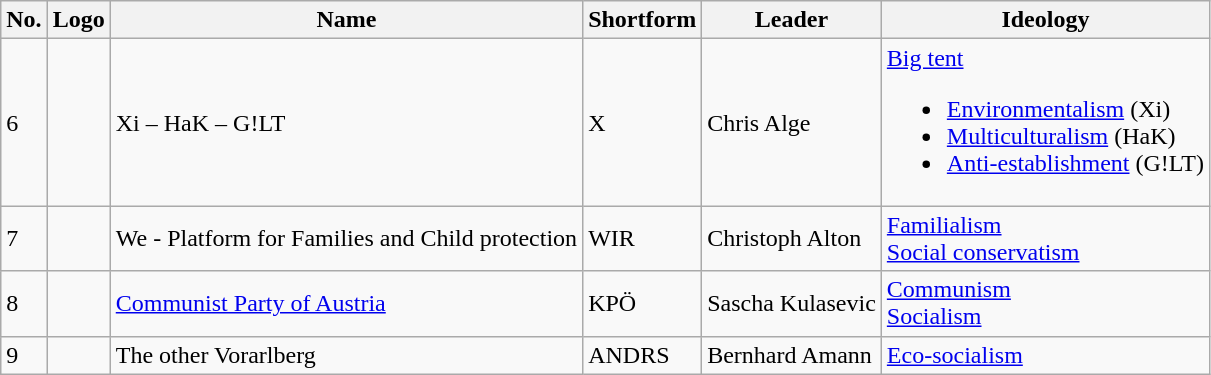<table class="wikitable">
<tr>
<th>No.</th>
<th>Logo</th>
<th>Name</th>
<th>Shortform</th>
<th>Leader</th>
<th>Ideology</th>
</tr>
<tr>
<td>6</td>
<td></td>
<td>Xi – HaK – G!LT</td>
<td>X</td>
<td>Chris Alge</td>
<td><a href='#'>Big tent</a><br><ul><li><a href='#'>Environmentalism</a> (Xi)</li><li><a href='#'>Multiculturalism</a> (HaK)</li><li><a href='#'>Anti-establishment</a> (G!LT)</li></ul></td>
</tr>
<tr>
<td>7</td>
<td></td>
<td>We - Platform for Families and Child protection</td>
<td>WIR</td>
<td>Christoph Alton</td>
<td><a href='#'>Familialism</a><br><a href='#'>Social conservatism</a></td>
</tr>
<tr>
<td>8</td>
<td></td>
<td><a href='#'>Communist Party of Austria</a></td>
<td>KPÖ</td>
<td>Sascha Kulasevic</td>
<td><a href='#'>Communism</a><br><a href='#'>Socialism</a></td>
</tr>
<tr>
<td>9</td>
<td></td>
<td>The other Vorarlberg</td>
<td>ANDRS</td>
<td>Bernhard Amann</td>
<td><a href='#'>Eco-socialism</a></td>
</tr>
</table>
